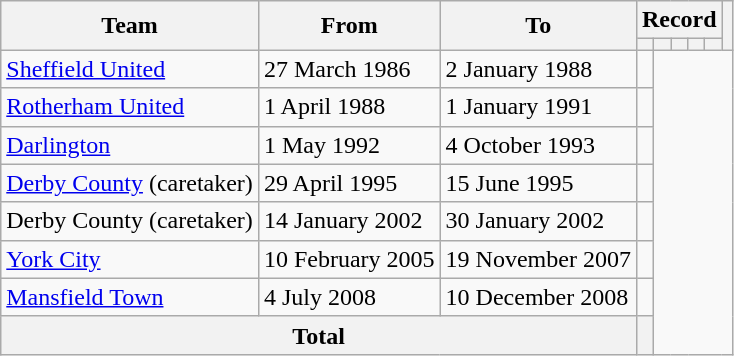<table class=wikitable style="text-align:center">
<tr>
<th rowspan=2>Team</th>
<th rowspan=2>From</th>
<th rowspan=2>To</th>
<th colspan=5>Record</th>
<th rowspan=2></th>
</tr>
<tr>
<th></th>
<th></th>
<th></th>
<th></th>
<th></th>
</tr>
<tr>
<td align=left><a href='#'>Sheffield United</a></td>
<td align=left>27 March 1986</td>
<td align=left>2 January 1988<br></td>
<td></td>
</tr>
<tr>
<td align=left><a href='#'>Rotherham United</a></td>
<td align=left>1 April 1988</td>
<td align=left>1 January 1991<br></td>
<td></td>
</tr>
<tr>
<td align=left><a href='#'>Darlington</a></td>
<td align=left>1 May 1992</td>
<td align=left>4 October 1993<br></td>
<td></td>
</tr>
<tr>
<td align=left><a href='#'>Derby County</a> (caretaker)</td>
<td align=left>29 April 1995</td>
<td align=left>15 June 1995<br></td>
<td></td>
</tr>
<tr>
<td align=left>Derby County (caretaker)</td>
<td align=left>14 January 2002</td>
<td align=left>30 January 2002<br></td>
<td></td>
</tr>
<tr>
<td align=left><a href='#'>York City</a></td>
<td align=left>10 February 2005</td>
<td align=left>19 November 2007<br></td>
<td></td>
</tr>
<tr>
<td align=left><a href='#'>Mansfield Town</a></td>
<td align=left>4 July 2008</td>
<td align=left>10 December 2008<br></td>
<td></td>
</tr>
<tr>
<th colspan="3">Total<br></th>
<th></th>
</tr>
</table>
